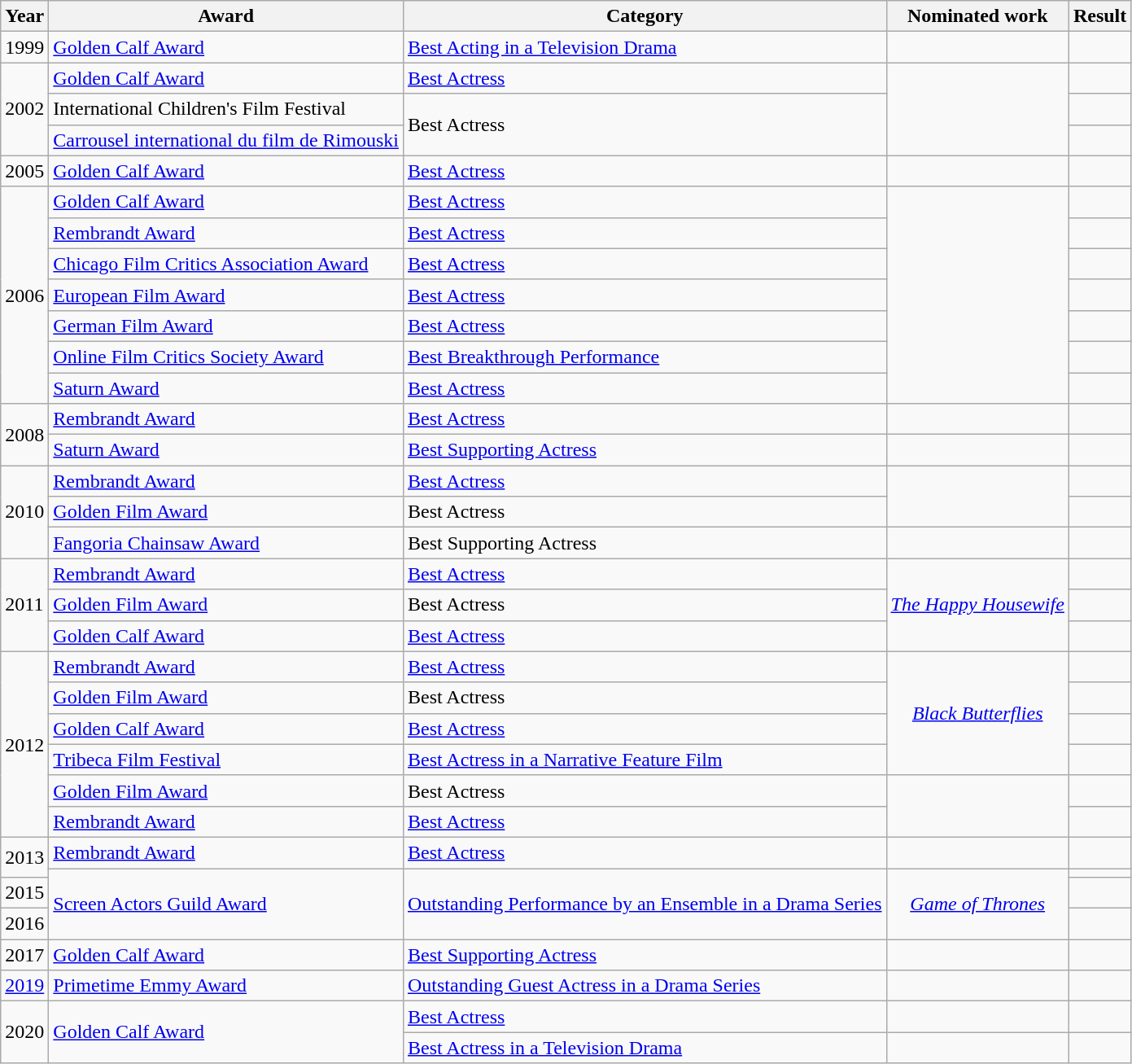<table class="wikitable">
<tr>
<th>Year</th>
<th>Award</th>
<th>Category</th>
<th>Nominated work</th>
<th>Result</th>
</tr>
<tr>
<td>1999</td>
<td><a href='#'>Golden Calf Award</a></td>
<td><a href='#'>Best Acting in a Television Drama</a></td>
<td></td>
<td></td>
</tr>
<tr>
<td rowspan=3>2002</td>
<td><a href='#'>Golden Calf Award</a></td>
<td><a href='#'>Best Actress</a></td>
<td rowspan=3></td>
<td></td>
</tr>
<tr>
<td>International Children's Film Festival</td>
<td rowspan=2>Best Actress</td>
<td></td>
</tr>
<tr>
<td><a href='#'>Carrousel international du film de Rimouski</a></td>
<td></td>
</tr>
<tr>
<td>2005</td>
<td><a href='#'>Golden Calf Award</a></td>
<td><a href='#'>Best Actress</a></td>
<td></td>
<td></td>
</tr>
<tr>
<td rowspan=7>2006</td>
<td><a href='#'>Golden Calf Award</a></td>
<td><a href='#'>Best Actress</a></td>
<td rowspan=7></td>
<td></td>
</tr>
<tr>
<td><a href='#'>Rembrandt Award</a></td>
<td><a href='#'>Best Actress</a></td>
<td></td>
</tr>
<tr>
<td><a href='#'>Chicago Film Critics Association Award</a></td>
<td><a href='#'>Best Actress</a></td>
<td></td>
</tr>
<tr>
<td><a href='#'>European Film Award</a></td>
<td><a href='#'>Best Actress</a></td>
<td></td>
</tr>
<tr>
<td><a href='#'>German Film Award</a></td>
<td><a href='#'>Best Actress</a></td>
<td></td>
</tr>
<tr>
<td><a href='#'>Online Film Critics Society Award</a></td>
<td><a href='#'>Best Breakthrough Performance</a></td>
<td></td>
</tr>
<tr>
<td><a href='#'>Saturn Award</a></td>
<td><a href='#'>Best Actress</a></td>
<td></td>
</tr>
<tr>
<td rowspan=2>2008</td>
<td><a href='#'>Rembrandt Award</a></td>
<td><a href='#'>Best Actress</a></td>
<td></td>
<td></td>
</tr>
<tr>
<td><a href='#'>Saturn Award</a></td>
<td><a href='#'>Best Supporting Actress</a></td>
<td></td>
<td></td>
</tr>
<tr>
<td rowspan=3>2010</td>
<td><a href='#'>Rembrandt Award</a></td>
<td><a href='#'>Best Actress</a></td>
<td rowspan=2></td>
<td></td>
</tr>
<tr>
<td><a href='#'>Golden Film Award</a></td>
<td>Best Actress</td>
<td></td>
</tr>
<tr>
<td><a href='#'>Fangoria Chainsaw Award</a></td>
<td>Best Supporting Actress</td>
<td></td>
<td></td>
</tr>
<tr>
<td rowspan=3>2011</td>
<td><a href='#'>Rembrandt Award</a></td>
<td><a href='#'>Best Actress</a></td>
<td rowspan=3 style="text-align:center;"><em><a href='#'>The Happy Housewife</a></em></td>
<td></td>
</tr>
<tr>
<td><a href='#'>Golden Film Award</a></td>
<td>Best Actress</td>
<td></td>
</tr>
<tr>
<td><a href='#'>Golden Calf Award</a></td>
<td><a href='#'>Best Actress</a></td>
<td></td>
</tr>
<tr>
<td rowspan=6>2012</td>
<td><a href='#'>Rembrandt Award</a></td>
<td><a href='#'>Best Actress</a></td>
<td rowspan=4 style="text-align:center;"><em><a href='#'>Black Butterflies</a></em></td>
<td></td>
</tr>
<tr>
<td><a href='#'>Golden Film Award</a></td>
<td>Best Actress</td>
<td></td>
</tr>
<tr>
<td><a href='#'>Golden Calf Award</a></td>
<td><a href='#'>Best Actress</a></td>
<td></td>
</tr>
<tr>
<td><a href='#'>Tribeca Film Festival</a></td>
<td><a href='#'>Best Actress in a Narrative Feature Film</a></td>
<td></td>
</tr>
<tr>
<td><a href='#'>Golden Film Award</a></td>
<td>Best Actress</td>
<td rowspan=2></td>
<td></td>
</tr>
<tr>
<td><a href='#'>Rembrandt Award</a></td>
<td><a href='#'>Best Actress</a></td>
<td></td>
</tr>
<tr>
<td rowspan=2>2013</td>
<td><a href='#'>Rembrandt Award</a></td>
<td><a href='#'>Best Actress</a></td>
<td></td>
<td></td>
</tr>
<tr>
<td rowspan=3><a href='#'>Screen Actors Guild Award</a></td>
<td rowspan=3><a href='#'>Outstanding Performance by an Ensemble in a Drama Series</a></td>
<td rowspan=3 style="text-align:center;"><em><a href='#'>Game of Thrones</a></em></td>
<td></td>
</tr>
<tr>
<td>2015</td>
<td></td>
</tr>
<tr>
<td>2016</td>
<td></td>
</tr>
<tr>
<td>2017</td>
<td><a href='#'>Golden Calf Award</a></td>
<td><a href='#'>Best Supporting Actress</a></td>
<td></td>
<td></td>
</tr>
<tr>
<td><a href='#'>2019</a></td>
<td><a href='#'>Primetime Emmy Award</a></td>
<td><a href='#'>Outstanding Guest Actress in a Drama Series</a></td>
<td></td>
<td></td>
</tr>
<tr>
<td rowspan=2>2020</td>
<td rowspan=2><a href='#'>Golden Calf Award</a></td>
<td><a href='#'>Best Actress</a></td>
<td></td>
<td></td>
</tr>
<tr>
<td><a href='#'>Best Actress in a Television Drama</a></td>
<td></td>
<td></td>
</tr>
</table>
